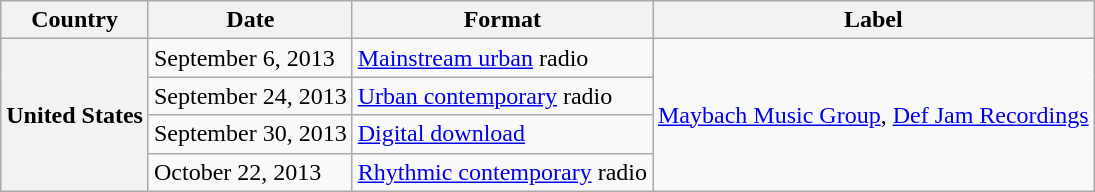<table class="wikitable plainrowheaders">
<tr>
<th>Country</th>
<th>Date</th>
<th>Format</th>
<th>Label</th>
</tr>
<tr>
<th scope="row" rowspan="4">United States</th>
<td>September 6, 2013</td>
<td><a href='#'>Mainstream urban</a> radio</td>
<td scope="row" rowspan="4"><a href='#'>Maybach Music Group</a>, <a href='#'>Def Jam Recordings</a></td>
</tr>
<tr>
<td>September 24, 2013</td>
<td><a href='#'>Urban contemporary</a> radio</td>
</tr>
<tr>
<td>September 30, 2013</td>
<td><a href='#'>Digital download</a></td>
</tr>
<tr>
<td>October 22, 2013</td>
<td><a href='#'>Rhythmic contemporary</a> radio</td>
</tr>
</table>
